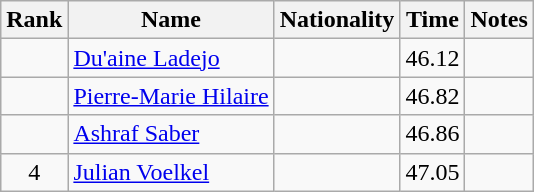<table class="wikitable sortable" style="text-align:center">
<tr>
<th>Rank</th>
<th>Name</th>
<th>Nationality</th>
<th>Time</th>
<th>Notes</th>
</tr>
<tr>
<td></td>
<td align="left"><a href='#'>Du'aine Ladejo</a></td>
<td align=left></td>
<td>46.12</td>
<td></td>
</tr>
<tr>
<td></td>
<td align="left"><a href='#'>Pierre-Marie Hilaire</a></td>
<td align=left></td>
<td>46.82</td>
<td></td>
</tr>
<tr>
<td></td>
<td align="left"><a href='#'>Ashraf Saber</a></td>
<td align=left></td>
<td>46.86</td>
<td></td>
</tr>
<tr>
<td>4</td>
<td align="left"><a href='#'>Julian Voelkel</a></td>
<td align=left></td>
<td>47.05</td>
<td></td>
</tr>
</table>
